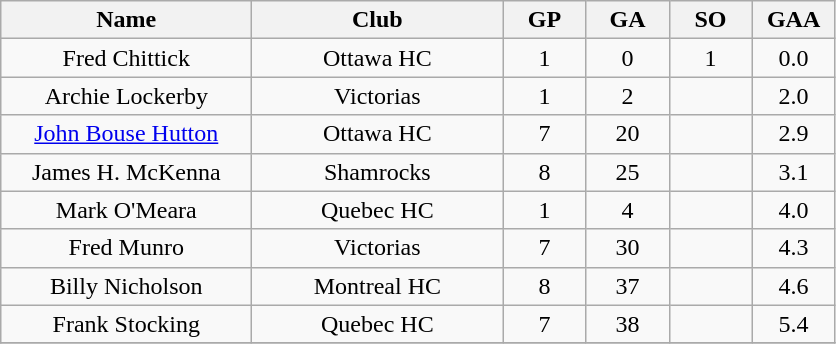<table class="wikitable" style="text-align:center;">
<tr>
<th style="width:10em">Name</th>
<th style="width:10em">Club</th>
<th style="width:3em">GP</th>
<th style="width:3em">GA</th>
<th style="width:3em">SO</th>
<th style="width:3em">GAA</th>
</tr>
<tr>
<td>Fred Chittick</td>
<td>Ottawa HC</td>
<td>1</td>
<td>0</td>
<td>1</td>
<td>0.0</td>
</tr>
<tr>
<td>Archie Lockerby</td>
<td>Victorias</td>
<td>1</td>
<td>2</td>
<td></td>
<td>2.0</td>
</tr>
<tr>
<td><a href='#'> John Bouse Hutton</a></td>
<td>Ottawa HC</td>
<td>7</td>
<td>20</td>
<td></td>
<td>2.9</td>
</tr>
<tr>
<td>James H. McKenna</td>
<td>Shamrocks</td>
<td>8</td>
<td>25</td>
<td></td>
<td>3.1</td>
</tr>
<tr>
<td>Mark O'Meara</td>
<td>Quebec HC</td>
<td>1</td>
<td>4</td>
<td></td>
<td>4.0</td>
</tr>
<tr>
<td>Fred Munro</td>
<td>Victorias</td>
<td>7</td>
<td>30</td>
<td></td>
<td>4.3</td>
</tr>
<tr>
<td>Billy Nicholson</td>
<td>Montreal HC</td>
<td>8</td>
<td>37</td>
<td></td>
<td>4.6</td>
</tr>
<tr>
<td>Frank Stocking</td>
<td>Quebec HC</td>
<td>7</td>
<td>38</td>
<td></td>
<td>5.4</td>
</tr>
<tr>
</tr>
</table>
